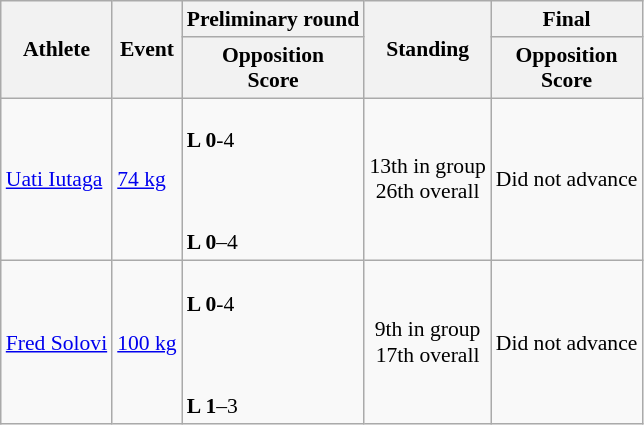<table class=wikitable style="font-size:90%">
<tr>
<th rowspan="2">Athlete</th>
<th rowspan="2">Event</th>
<th>Preliminary round</th>
<th rowspan="2">Standing</th>
<th>Final</th>
</tr>
<tr>
<th>Opposition <br>Score</th>
<th>Opposition <br>Score</th>
</tr>
<tr>
<td><a href='#'>Uati Iutaga</a><br></td>
<td><a href='#'>74 kg</a></td>
<td><br><strong>L 0</strong>-4<br><br><br><br><strong>L 0</strong>–4</td>
<td align=center>13th in group<br>26th overall</td>
<td align=center>Did not advance</td>
</tr>
<tr>
<td><a href='#'>Fred Solovi</a><br></td>
<td><a href='#'>100 kg</a></td>
<td><br><strong>L 0</strong>-4<br><br><br><br><strong>L 1</strong>–3</td>
<td align=center>9th in group<br>17th overall</td>
<td align=center>Did not advance</td>
</tr>
</table>
